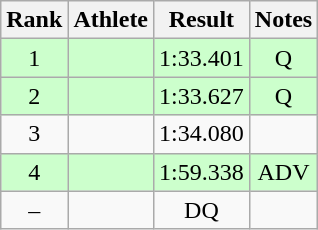<table class="wikitable" style="text-align:center">
<tr>
<th>Rank</th>
<th>Athlete</th>
<th>Result</th>
<th>Notes</th>
</tr>
<tr bgcolor=ccffcc>
<td>1</td>
<td align=left></td>
<td>1:33.401</td>
<td>Q</td>
</tr>
<tr bgcolor=ccffcc>
<td>2</td>
<td align=left></td>
<td>1:33.627</td>
<td>Q</td>
</tr>
<tr>
<td>3</td>
<td align=left></td>
<td>1:34.080</td>
<td></td>
</tr>
<tr bgcolor=ccffcc>
<td>4</td>
<td align=left></td>
<td>1:59.338</td>
<td>ADV</td>
</tr>
<tr>
<td>–</td>
<td align=left></td>
<td>DQ</td>
<td></td>
</tr>
</table>
